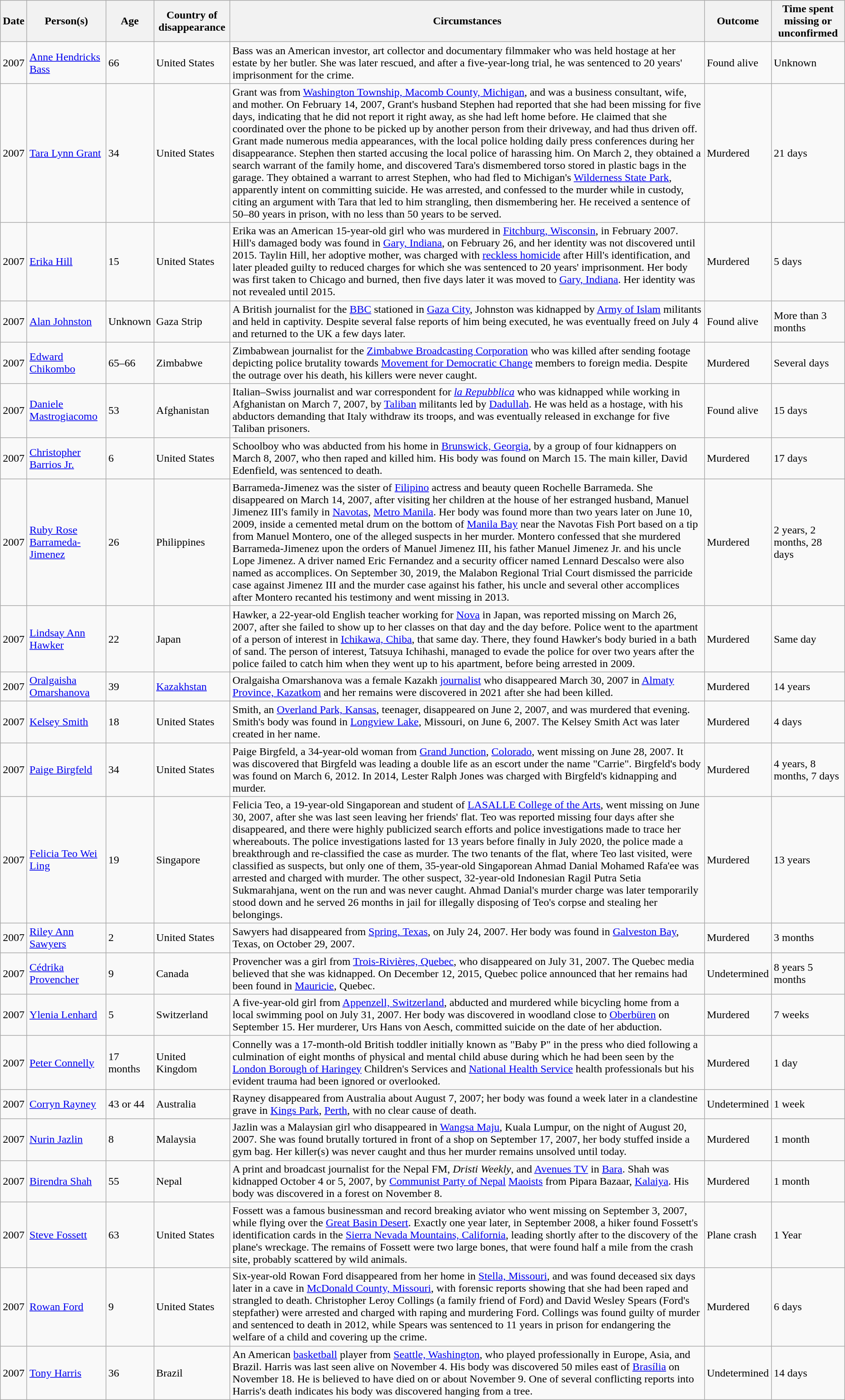<table class="wikitable sortable zebra">
<tr>
<th data-sort-type="isoDate">Date</th>
<th data-sort-type="text">Person(s)</th>
<th data-sort-type="text">Age</th>
<th>Country of disappearance</th>
<th class="unsortable">Circumstances</th>
<th data-sort-type="text">Outcome</th>
<th>Time spent missing or unconfirmed</th>
</tr>
<tr>
<td>2007</td>
<td><a href='#'>Anne Hendricks Bass</a></td>
<td>66</td>
<td>United States</td>
<td>Bass was an American investor, art collector and documentary filmmaker who was held hostage at her estate by her butler. She was later rescued, and after a five-year-long trial, he was sentenced to 20 years' imprisonment for the crime.</td>
<td>Found alive</td>
<td>Unknown</td>
</tr>
<tr>
<td data-sort-value="2007-02-09">2007</td>
<td><a href='#'>Tara Lynn Grant</a></td>
<td data-sort-value="034">34</td>
<td>United States</td>
<td>Grant was from <a href='#'>Washington Township, Macomb County, Michigan</a>, and was a business consultant, wife, and mother. On February 14, 2007, Grant's husband Stephen had reported that she had been missing for five days, indicating that he did not report it right away, as she had left home before. He claimed that she coordinated over the phone to be picked up by another person from their driveway, and had thus driven off. Grant made numerous media appearances, with the local police holding daily press conferences during her disappearance. Stephen then started accusing the local police of harassing him. On March 2, they obtained a search warrant of the family home, and discovered Tara's dismembered torso stored in plastic bags in the garage. They obtained a warrant to arrest Stephen, who had fled to Michigan's <a href='#'>Wilderness State Park</a>, apparently intent on committing suicide. He was arrested, and confessed to the murder while in custody, citing an argument with Tara that led to him strangling, then dismembering her. He received a sentence of 50–80 years in prison, with no less than 50 years to be served.</td>
<td>Murdered</td>
<td>21 days</td>
</tr>
<tr>
<td data-sort-value="2007-02-21">2007</td>
<td><a href='#'>Erika Hill</a></td>
<td data-sort-value="015">15</td>
<td>United States</td>
<td>Erika was an American 15-year-old girl who was murdered in <a href='#'>Fitchburg, Wisconsin</a>, in February 2007. Hill's damaged body was found in <a href='#'>Gary, Indiana</a>, on February 26, and her identity was not discovered until 2015. Taylin Hill, her adoptive mother, was charged with <a href='#'>reckless homicide</a> after Hill's identification, and later pleaded guilty to reduced charges for which she was sentenced to 20 years' imprisonment. Her body was first taken to Chicago and burned, then five days later it was moved to <a href='#'>Gary, Indiana</a>. Her identity was not revealed until 2015.</td>
<td>Murdered</td>
<td>5 days</td>
</tr>
<tr>
<td>2007</td>
<td><a href='#'>Alan Johnston</a></td>
<td>Unknown</td>
<td>Gaza Strip</td>
<td>A British journalist for the <a href='#'>BBC</a> stationed in <a href='#'>Gaza City</a>, Johnston was kidnapped by <a href='#'>Army of Islam</a> militants and held in captivity. Despite several false reports of him being executed, he was eventually freed on July 4 and returned to the UK a few days later.</td>
<td>Found alive</td>
<td>More than 3 months</td>
</tr>
<tr>
<td>2007</td>
<td><a href='#'>Edward Chikombo</a></td>
<td>65–66</td>
<td>Zimbabwe</td>
<td>Zimbabwean journalist for the <a href='#'>Zimbabwe Broadcasting Corporation</a> who was killed after sending footage depicting police brutality towards <a href='#'>Movement for Democratic Change</a> members to foreign media. Despite the outrage over his death, his killers were never caught.</td>
<td>Murdered</td>
<td>Several days</td>
</tr>
<tr>
<td>2007</td>
<td><a href='#'>Daniele Mastrogiacomo</a></td>
<td>53</td>
<td>Afghanistan</td>
<td>Italian–Swiss journalist and war correspondent for <em><a href='#'>la Repubblica</a></em> who was kidnapped while working in Afghanistan on March 7, 2007, by <a href='#'>Taliban</a> militants led by <a href='#'>Dadullah</a>. He was held as a hostage, with his abductors demanding that Italy withdraw its troops, and was eventually released in exchange for five Taliban prisoners.</td>
<td>Found alive</td>
<td>15 days</td>
</tr>
<tr>
<td>2007</td>
<td><a href='#'>Christopher Barrios Jr.</a></td>
<td>6</td>
<td>United States</td>
<td>Schoolboy who was abducted from his home in <a href='#'>Brunswick, Georgia</a>, by a group of four kidnappers on March 8, 2007, who then raped and killed him. His body was found on March 15. The main killer, David Edenfield, was sentenced to death.</td>
<td>Murdered</td>
<td>17 days</td>
</tr>
<tr>
<td data-sort-value-"2007-03-14">2007</td>
<td><a href='#'>Ruby Rose Barrameda-Jimenez</a></td>
<td data-sort-value="26">26</td>
<td>Philippines</td>
<td>Barrameda-Jimenez was the sister of <a href='#'>Filipino</a> actress and beauty queen Rochelle Barrameda. She disappeared on March 14, 2007, after visiting her children at the house of her estranged husband, Manuel Jimenez III's family in <a href='#'>Navotas</a>, <a href='#'>Metro Manila</a>. Her body was found more than two years later on June 10, 2009, inside a cemented metal drum on the bottom of <a href='#'>Manila Bay</a> near the Navotas Fish Port based on a tip from Manuel Montero, one of the alleged suspects in her murder. Montero confessed that she murdered Barrameda-Jimenez upon the orders of Manuel Jimenez III, his father Manuel Jimenez Jr. and his uncle Lope Jimenez. A driver named Eric Fernandez and a security officer named Lennard Descalso were also named as accomplices. On September 30, 2019, the Malabon Regional Trial Court dismissed the parricide case against Jimenez III and the murder case against his father, his uncle and several other accomplices after Montero recanted his testimony and went missing in 2013.</td>
<td>Murdered</td>
<td>2 years, 2 months, 28 days</td>
</tr>
<tr>
<td>2007</td>
<td><a href='#'>Lindsay Ann Hawker</a></td>
<td>22</td>
<td>Japan</td>
<td>Hawker, a 22-year-old English teacher working for <a href='#'>Nova</a> in Japan, was reported missing on March 26, 2007, after she failed to show up to her classes on that day and the day before. Police went to the apartment of a person of interest in <a href='#'>Ichikawa, Chiba</a>, that same day. There, they found Hawker's body buried in a bath of sand. The person of interest, Tatsuya Ichihashi, managed to evade the police for over two years after the police failed to catch him when they went up to his apartment, before being arrested in 2009.</td>
<td>Murdered</td>
<td>Same day</td>
</tr>
<tr>
<td>2007</td>
<td><a href='#'>Oralgaisha Omarshanova</a></td>
<td data-sort-value="39">39</td>
<td><a href='#'>Kazakhstan</a></td>
<td>Oralgaisha Omarshanova was a female Kazakh <a href='#'>journalist</a> who disappeared March 30, 2007 in <a href='#'>Almaty Province, Kazatkom</a> and her remains were discovered in 2021 after she had been killed.</td>
<td>Murdered</td>
<td>14 years</td>
</tr>
<tr>
<td data-sort-value="2007-06-2">2007</td>
<td><a href='#'>Kelsey Smith</a></td>
<td data-sort-value="18">18</td>
<td>United States</td>
<td>Smith, an <a href='#'>Overland Park, Kansas</a>, teenager, disappeared on June 2, 2007, and was murdered that evening. Smith's body was found in <a href='#'>Longview Lake</a>, Missouri, on June 6, 2007. The Kelsey Smith Act was later created in her name.</td>
<td>Murdered</td>
<td>4 days</td>
</tr>
<tr>
<td>2007</td>
<td><a href='#'>Paige Birgfeld</a></td>
<td>34</td>
<td>United States</td>
<td>Paige Birgfeld, a 34-year-old woman from <a href='#'>Grand Junction</a>, <a href='#'>Colorado</a>, went missing on June 28, 2007. It was discovered that Birgfeld was leading a double life as an escort under the name "Carrie". Birgfeld's body was found on March 6, 2012. In 2014, Lester Ralph Jones was charged with Birgfeld's kidnapping and murder.</td>
<td>Murdered</td>
<td>4 years, 8 months, 7 days</td>
</tr>
<tr>
<td data-sort-value="2007-06-30">2007</td>
<td><a href='#'>Felicia Teo Wei Ling</a></td>
<td data-sort-value="19">19</td>
<td>Singapore</td>
<td>Felicia Teo, a 19-year-old Singaporean and student of <a href='#'>LASALLE College of the Arts</a>, went missing on June 30, 2007, after she was last seen leaving her friends' flat. Teo was reported missing four days after she disappeared, and there were highly publicized search efforts and police investigations made to trace her whereabouts. The police investigations lasted for 13 years before finally in July 2020, the police made a breakthrough and re-classified the case as murder. The two tenants of the flat, where Teo last visited, were classified as suspects, but only one of them, 35-year-old Singaporean Ahmad Danial Mohamed Rafa'ee was arrested and charged with murder. The other suspect, 32-year-old Indonesian Ragil Putra Setia Sukmarahjana, went on the run and was never caught. Ahmad Danial's murder charge was later temporarily stood down and he served 26 months in jail for illegally disposing of Teo's corpse and stealing her belongings.</td>
<td>Murdered</td>
<td>13 years</td>
</tr>
<tr>
<td data-sort-value="2007-07-24">2007</td>
<td><a href='#'>Riley Ann Sawyers</a></td>
<td data-sort-value="002">2</td>
<td>United States</td>
<td>Sawyers had disappeared from <a href='#'>Spring, Texas</a>, on July 24, 2007. Her body was found in <a href='#'>Galveston Bay</a>, Texas, on October 29, 2007.</td>
<td>Murdered</td>
<td>3 months</td>
</tr>
<tr>
<td data-sort-value="2007-07-31">2007</td>
<td><a href='#'>Cédrika Provencher</a></td>
<td data-sort-value="009">9</td>
<td>Canada</td>
<td>Provencher was a girl from <a href='#'>Trois-Rivières, Quebec</a>, who disappeared on July 31, 2007. The Quebec media believed that she was kidnapped. On December 12, 2015, Quebec police announced that her remains had been found in <a href='#'>Mauricie</a>, Quebec.</td>
<td>Undetermined</td>
<td>8 years 5 months</td>
</tr>
<tr>
<td data-sort-value="2007-07-31">2007</td>
<td><a href='#'>Ylenia Lenhard</a></td>
<td>5</td>
<td>Switzerland</td>
<td>A five-year-old girl from <a href='#'>Appenzell, Switzerland</a>, abducted and murdered while bicycling home from a local swimming pool on July 31, 2007. Her body was discovered in woodland close to <a href='#'>Oberbüren</a> on September 15. Her murderer, Urs Hans von Aesch, committed suicide on the date of her abduction.</td>
<td>Murdered</td>
<td>7 weeks</td>
</tr>
<tr>
<td data-sort-value="2007-08-03">2007</td>
<td><a href='#'>Peter Connelly</a></td>
<td>17 months</td>
<td>United Kingdom</td>
<td>Connelly was a 17-month-old British toddler initially known as "Baby P" in the press who died following a culmination of eight months of physical and mental child abuse during which he had been seen by the <a href='#'>London Borough of Haringey</a> Children's Services and <a href='#'>National Health Service</a> health professionals but his evident trauma had been ignored or overlooked.</td>
<td>Murdered</td>
<td>1 day</td>
</tr>
<tr>
<td data-sort-value="2007-08-07">2007</td>
<td><a href='#'>Corryn Rayney</a></td>
<td data-sort-value="043">43 or 44</td>
<td>Australia</td>
<td>Rayney disappeared from Australia about August 7, 2007; her body was found a week later in a clandestine grave in <a href='#'>Kings Park</a>, <a href='#'>Perth</a>, with no clear cause of death.</td>
<td>Undetermined</td>
<td>1 week</td>
</tr>
<tr>
<td data-sort-value="2007-08-20">2007</td>
<td><a href='#'>Nurin Jazlin</a></td>
<td data-sort-value="008">8</td>
<td>Malaysia</td>
<td>Jazlin was a Malaysian girl who disappeared in <a href='#'>Wangsa Maju</a>, Kuala Lumpur, on the night of August 20, 2007. She was found brutally tortured in front of a shop on September 17, 2007, her body stuffed inside a gym bag. Her killer(s) was never caught and thus her murder remains unsolved until today.</td>
<td>Murdered</td>
<td>1 month</td>
</tr>
<tr>
<td data-sort-value="2007-10-04">2007</td>
<td><a href='#'>Birendra Shah</a></td>
<td data-sort-value="055">55</td>
<td>Nepal</td>
<td>A print and broadcast journalist for the Nepal FM, <em>Dristi Weekly</em>, and <a href='#'>Avenues TV</a> in <a href='#'>Bara</a>. Shah was kidnapped October 4 or 5, 2007, by <a href='#'>Communist Party of Nepal</a> <a href='#'>Maoists</a> from Pipara Bazaar, <a href='#'>Kalaiya</a>. His body was discovered in a forest on November 8.</td>
<td>Murdered</td>
<td>1 month</td>
</tr>
<tr>
<td data-sort-value="2007-09-03">2007</td>
<td><a href='#'>Steve Fossett</a></td>
<td data-sort-value="063">63</td>
<td>United States</td>
<td>Fossett was a famous businessman and record breaking aviator who went missing on September 3, 2007, while flying over the <a href='#'>Great Basin Desert</a>. Exactly one year later, in September 2008, a hiker found Fossett's identification cards in the <a href='#'>Sierra Nevada Mountains, California</a>, leading shortly after to the discovery of the plane's wreckage. The remains of Fossett were two large bones, that were found half a mile from the crash site, probably scattered by wild animals.</td>
<td>Plane crash</td>
<td>1 Year</td>
</tr>
<tr>
<td data-sort-value="2007-11-03">2007</td>
<td><a href='#'>Rowan Ford</a></td>
<td data-sort-value="009">9</td>
<td>United States</td>
<td>Six-year-old Rowan Ford disappeared from her home in <a href='#'>Stella, Missouri</a>, and was found deceased six days later in a cave in <a href='#'>McDonald County, Missouri</a>, with forensic reports showing that she had been raped and strangled to death. Christopher Leroy Collings (a family friend of Ford) and David Wesley Spears (Ford's stepfather) were arrested and charged with raping and murdering Ford. Collings was found guilty of murder and sentenced to death in 2012, while Spears was sentenced to 11 years in prison for endangering the welfare of a child and covering up the crime.</td>
<td>Murdered</td>
<td data-sort-value="0006">6 days</td>
</tr>
<tr>
<td data-sort-value="2007-11-04">2007</td>
<td><a href='#'>Tony Harris</a></td>
<td data-sort-value="036">36</td>
<td>Brazil</td>
<td>An American <a href='#'>basketball</a> player from <a href='#'>Seattle, Washington</a>, who played professionally in Europe, Asia, and Brazil. Harris was last seen alive on November 4. His body was discovered 50 miles east of <a href='#'>Brasília</a> on November 18. He is believed to have died on or about November 9. One of several conflicting reports into Harris's death indicates his body was discovered hanging from a tree.</td>
<td>Undetermined</td>
<td>14 days</td>
</tr>
</table>
